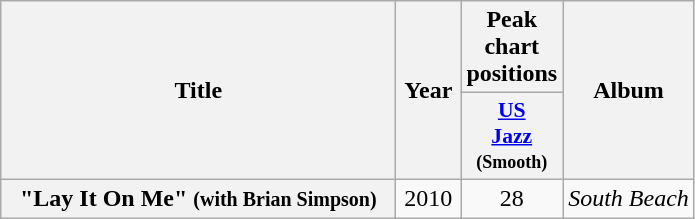<table class="wikitable plainrowheaders" style="text-align:center;">
<tr>
<th scope="col" rowspan="2" style="width:16em;">Title</th>
<th scope="col" rowspan="2" style="width:2.25em;">Year</th>
<th scope="col">Peak chart positions</th>
<th scope="col" rowspan="2">Album</th>
</tr>
<tr>
<th scope="col" style="width:3.5em;font-size:90%;"><a href='#'>US <br>Jazz</a><br><small>(Smooth)</small><br></th>
</tr>
<tr>
<th scope="row">"Lay It On Me" <small>(with Brian Simpson)</small></th>
<td>2010</td>
<td>28</td>
<td><em>South Beach</em></td>
</tr>
</table>
